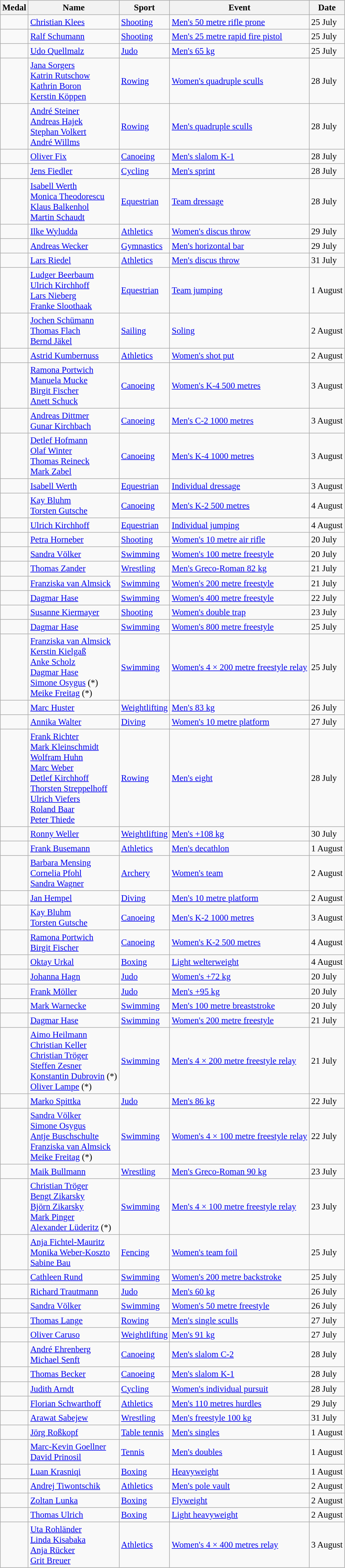<table class="wikitable sortable"  style="font-size:95%">
<tr>
<th>Medal</th>
<th>Name</th>
<th>Sport</th>
<th>Event</th>
<th>Date</th>
</tr>
<tr align=left>
<td></td>
<td><a href='#'>Christian Klees</a></td>
<td><a href='#'>Shooting</a></td>
<td><a href='#'>Men's 50 metre rifle prone</a></td>
<td>25 July</td>
</tr>
<tr align=left>
<td></td>
<td><a href='#'>Ralf Schumann</a></td>
<td><a href='#'>Shooting</a></td>
<td><a href='#'>Men's 25 metre rapid fire pistol</a></td>
<td>25 July</td>
</tr>
<tr align=left>
<td></td>
<td><a href='#'>Udo Quellmalz</a></td>
<td><a href='#'>Judo</a></td>
<td><a href='#'>Men's 65 kg</a></td>
<td>25 July</td>
</tr>
<tr align=left>
<td></td>
<td><a href='#'>Jana Sorgers</a><br><a href='#'>Katrin Rutschow</a><br><a href='#'>Kathrin Boron</a><br><a href='#'>Kerstin Köppen</a></td>
<td><a href='#'>Rowing</a></td>
<td><a href='#'>Women's quadruple sculls</a></td>
<td>28 July</td>
</tr>
<tr align=left>
<td></td>
<td><a href='#'>André Steiner</a><br><a href='#'>Andreas Hajek</a><br><a href='#'>Stephan Volkert</a><br><a href='#'>André Willms</a></td>
<td><a href='#'>Rowing</a></td>
<td><a href='#'>Men's quadruple sculls</a></td>
<td>28 July</td>
</tr>
<tr align=left>
<td></td>
<td><a href='#'>Oliver Fix</a></td>
<td><a href='#'>Canoeing</a></td>
<td><a href='#'>Men's slalom K-1</a></td>
<td>28 July</td>
</tr>
<tr align=left>
<td></td>
<td><a href='#'>Jens Fiedler</a></td>
<td><a href='#'>Cycling</a></td>
<td><a href='#'>Men's sprint</a></td>
<td>28 July</td>
</tr>
<tr align=left>
<td></td>
<td><a href='#'>Isabell Werth</a><br><a href='#'>Monica Theodorescu</a><br><a href='#'>Klaus Balkenhol</a><br><a href='#'>Martin Schaudt</a></td>
<td><a href='#'>Equestrian</a></td>
<td><a href='#'>Team dressage</a></td>
<td>28 July</td>
</tr>
<tr align=left>
<td></td>
<td><a href='#'>Ilke Wyludda</a></td>
<td><a href='#'>Athletics</a></td>
<td><a href='#'>Women's discus throw</a></td>
<td>29 July</td>
</tr>
<tr align=left>
<td></td>
<td><a href='#'>Andreas Wecker</a></td>
<td><a href='#'>Gymnastics</a></td>
<td><a href='#'>Men's horizontal bar</a></td>
<td>29 July</td>
</tr>
<tr align=left>
<td></td>
<td><a href='#'>Lars Riedel</a></td>
<td><a href='#'>Athletics</a></td>
<td><a href='#'>Men's discus throw</a></td>
<td>31 July</td>
</tr>
<tr align=left>
<td></td>
<td><a href='#'>Ludger Beerbaum</a><br><a href='#'>Ulrich Kirchhoff</a><br><a href='#'>Lars Nieberg</a><br><a href='#'>Franke Sloothaak</a></td>
<td><a href='#'>Equestrian</a></td>
<td><a href='#'>Team jumping</a></td>
<td>1 August</td>
</tr>
<tr align=left>
<td></td>
<td><a href='#'>Jochen Schümann</a><br><a href='#'>Thomas Flach</a><br><a href='#'>Bernd Jäkel</a></td>
<td><a href='#'>Sailing</a></td>
<td><a href='#'>Soling</a></td>
<td>2 August</td>
</tr>
<tr align=left>
<td></td>
<td><a href='#'>Astrid Kumbernuss</a></td>
<td><a href='#'>Athletics</a></td>
<td><a href='#'>Women's shot put</a></td>
<td>2 August</td>
</tr>
<tr align=left>
<td></td>
<td><a href='#'>Ramona Portwich</a><br><a href='#'>Manuela Mucke</a><br><a href='#'>Birgit Fischer</a><br><a href='#'>Anett Schuck</a></td>
<td><a href='#'>Canoeing</a></td>
<td><a href='#'>Women's K-4 500 metres</a></td>
<td>3 August</td>
</tr>
<tr align=left>
<td></td>
<td><a href='#'>Andreas Dittmer</a><br><a href='#'>Gunar Kirchbach</a></td>
<td><a href='#'>Canoeing</a></td>
<td><a href='#'>Men's C-2 1000 metres</a></td>
<td>3 August</td>
</tr>
<tr align=left>
<td></td>
<td><a href='#'>Detlef Hofmann</a><br><a href='#'>Olaf Winter</a><br><a href='#'>Thomas Reineck</a><br><a href='#'>Mark Zabel</a></td>
<td><a href='#'>Canoeing</a></td>
<td><a href='#'>Men's K-4 1000 metres</a></td>
<td>3 August</td>
</tr>
<tr align=left>
<td></td>
<td><a href='#'>Isabell Werth</a></td>
<td><a href='#'>Equestrian</a></td>
<td><a href='#'>Individual dressage</a></td>
<td>3 August</td>
</tr>
<tr align=left>
<td></td>
<td><a href='#'>Kay Bluhm</a><br><a href='#'>Torsten Gutsche</a></td>
<td><a href='#'>Canoeing</a></td>
<td><a href='#'>Men's K-2 500 metres</a></td>
<td>4 August</td>
</tr>
<tr align=left>
<td></td>
<td><a href='#'>Ulrich Kirchhoff</a></td>
<td><a href='#'>Equestrian</a></td>
<td><a href='#'>Individual jumping</a></td>
<td>4 August</td>
</tr>
<tr align=left>
<td></td>
<td><a href='#'>Petra Horneber</a></td>
<td><a href='#'>Shooting</a></td>
<td><a href='#'>Women's 10 metre air rifle</a></td>
<td>20 July</td>
</tr>
<tr align=left>
<td></td>
<td><a href='#'>Sandra Völker</a></td>
<td><a href='#'>Swimming</a></td>
<td><a href='#'>Women's 100 metre freestyle</a></td>
<td>20 July</td>
</tr>
<tr align=left>
<td></td>
<td><a href='#'>Thomas Zander</a></td>
<td><a href='#'>Wrestling</a></td>
<td><a href='#'>Men's Greco-Roman 82 kg</a></td>
<td>21 July</td>
</tr>
<tr align=left>
<td></td>
<td><a href='#'>Franziska van Almsick</a></td>
<td><a href='#'>Swimming</a></td>
<td><a href='#'>Women's 200 metre freestyle</a></td>
<td>21 July</td>
</tr>
<tr align=left>
<td></td>
<td><a href='#'>Dagmar Hase</a></td>
<td><a href='#'>Swimming</a></td>
<td><a href='#'>Women's 400 metre freestyle</a></td>
<td>22 July</td>
</tr>
<tr align=left>
<td></td>
<td><a href='#'>Susanne Kiermayer</a></td>
<td><a href='#'>Shooting</a></td>
<td><a href='#'>Women's double trap</a></td>
<td>23 July</td>
</tr>
<tr align=left>
<td></td>
<td><a href='#'>Dagmar Hase</a></td>
<td><a href='#'>Swimming</a></td>
<td><a href='#'>Women's 800 metre freestyle</a></td>
<td>25 July</td>
</tr>
<tr align=left>
<td></td>
<td><a href='#'>Franziska van Almsick</a><br><a href='#'>Kerstin Kielgaß</a><br><a href='#'>Anke Scholz</a><br><a href='#'>Dagmar Hase</a><br><a href='#'>Simone Osygus</a> (*)<br><a href='#'>Meike Freitag</a> (*)</td>
<td><a href='#'>Swimming</a></td>
<td><a href='#'>Women's 4 × 200 metre freestyle relay</a></td>
<td>25 July</td>
</tr>
<tr align=left>
<td></td>
<td><a href='#'>Marc Huster</a></td>
<td><a href='#'>Weightlifting</a></td>
<td><a href='#'>Men's 83 kg</a></td>
<td>26 July</td>
</tr>
<tr align=left>
<td></td>
<td><a href='#'>Annika Walter</a></td>
<td><a href='#'>Diving</a></td>
<td><a href='#'>Women's 10 metre platform</a></td>
<td>27 July</td>
</tr>
<tr align=left>
<td></td>
<td><a href='#'>Frank Richter</a><br><a href='#'>Mark Kleinschmidt</a><br><a href='#'>Wolfram Huhn</a><br><a href='#'>Marc Weber</a><br><a href='#'>Detlef Kirchhoff</a><br><a href='#'>Thorsten Streppelhoff</a><br><a href='#'>Ulrich Viefers</a><br><a href='#'>Roland Baar</a><br><a href='#'>Peter Thiede</a></td>
<td><a href='#'>Rowing</a></td>
<td><a href='#'>Men's eight</a></td>
<td>28 July</td>
</tr>
<tr align=left>
<td></td>
<td><a href='#'>Ronny Weller</a></td>
<td><a href='#'>Weightlifting</a></td>
<td><a href='#'>Men's +108 kg</a></td>
<td>30 July</td>
</tr>
<tr align=left>
<td></td>
<td><a href='#'>Frank Busemann</a></td>
<td><a href='#'>Athletics</a></td>
<td><a href='#'>Men's decathlon</a></td>
<td>1 August</td>
</tr>
<tr align=left>
<td></td>
<td><a href='#'>Barbara Mensing</a><br><a href='#'>Cornelia Pfohl</a><br><a href='#'>Sandra Wagner</a></td>
<td><a href='#'>Archery</a></td>
<td><a href='#'>Women's team</a></td>
<td>2 August</td>
</tr>
<tr align=left>
<td></td>
<td><a href='#'>Jan Hempel</a></td>
<td><a href='#'>Diving</a></td>
<td><a href='#'>Men's 10 metre platform</a></td>
<td>2 August</td>
</tr>
<tr align=left>
<td></td>
<td><a href='#'>Kay Bluhm</a><br><a href='#'>Torsten Gutsche</a></td>
<td><a href='#'>Canoeing</a></td>
<td><a href='#'>Men's K-2 1000 metres</a></td>
<td>3 August</td>
</tr>
<tr align=left>
<td></td>
<td><a href='#'>Ramona Portwich</a><br><a href='#'>Birgit Fischer</a></td>
<td><a href='#'>Canoeing</a></td>
<td><a href='#'>Women's K-2 500 metres</a></td>
<td>4 August</td>
</tr>
<tr align=left>
<td></td>
<td><a href='#'>Oktay Urkal</a></td>
<td><a href='#'>Boxing</a></td>
<td><a href='#'>Light welterweight</a></td>
<td>4 August</td>
</tr>
<tr align=left>
<td></td>
<td><a href='#'>Johanna Hagn</a></td>
<td><a href='#'>Judo</a></td>
<td><a href='#'>Women's +72 kg</a></td>
<td>20 July</td>
</tr>
<tr align=left>
<td></td>
<td><a href='#'>Frank Möller</a></td>
<td><a href='#'>Judo</a></td>
<td><a href='#'>Men's +95 kg</a></td>
<td>20 July</td>
</tr>
<tr align=left>
<td></td>
<td><a href='#'>Mark Warnecke</a></td>
<td><a href='#'>Swimming</a></td>
<td><a href='#'>Men's 100 metre breaststroke</a></td>
<td>20 July</td>
</tr>
<tr align=left>
<td></td>
<td><a href='#'>Dagmar Hase</a></td>
<td><a href='#'>Swimming</a></td>
<td><a href='#'>Women's 200 metre freestyle</a></td>
<td>21 July</td>
</tr>
<tr align=left>
<td></td>
<td><a href='#'>Aimo Heilmann</a><br><a href='#'>Christian Keller</a><br><a href='#'>Christian Tröger</a><br><a href='#'>Steffen Zesner</a><br><a href='#'>Konstantin Dubrovin</a> (*)<br><a href='#'>Oliver Lampe</a> (*)</td>
<td><a href='#'>Swimming</a></td>
<td><a href='#'>Men's 4 × 200 metre freestyle relay</a></td>
<td>21 July</td>
</tr>
<tr align=left>
<td></td>
<td><a href='#'>Marko Spittka</a></td>
<td><a href='#'>Judo</a></td>
<td><a href='#'>Men's 86 kg</a></td>
<td>22 July</td>
</tr>
<tr align=left>
<td></td>
<td><a href='#'>Sandra Völker</a><br><a href='#'>Simone Osygus</a><br><a href='#'>Antje Buschschulte</a><br><a href='#'>Franziska van Almsick</a><br><a href='#'>Meike Freitag</a> (*)</td>
<td><a href='#'>Swimming</a></td>
<td><a href='#'>Women's 4 × 100 metre freestyle relay</a></td>
<td>22 July</td>
</tr>
<tr align=left>
<td></td>
<td><a href='#'>Maik Bullmann</a></td>
<td><a href='#'>Wrestling</a></td>
<td><a href='#'>Men's Greco-Roman 90 kg</a></td>
<td>23 July</td>
</tr>
<tr align=left>
<td></td>
<td><a href='#'>Christian Tröger</a><br><a href='#'>Bengt Zikarsky</a><br><a href='#'>Björn Zikarsky</a><br><a href='#'>Mark Pinger</a><br><a href='#'>Alexander Lüderitz</a> (*)</td>
<td><a href='#'>Swimming</a></td>
<td><a href='#'>Men's 4 × 100 metre freestyle relay</a></td>
<td>23 July</td>
</tr>
<tr align=left>
<td></td>
<td><a href='#'>Anja Fichtel-Mauritz</a><br><a href='#'>Monika Weber-Koszto</a><br><a href='#'>Sabine Bau</a></td>
<td><a href='#'>Fencing</a></td>
<td><a href='#'>Women's team foil</a></td>
<td>25 July</td>
</tr>
<tr align=left>
<td></td>
<td><a href='#'>Cathleen Rund</a></td>
<td><a href='#'>Swimming</a></td>
<td><a href='#'>Women's 200 metre backstroke</a></td>
<td>25 July</td>
</tr>
<tr align=left>
<td></td>
<td><a href='#'>Richard Trautmann</a></td>
<td><a href='#'>Judo</a></td>
<td><a href='#'>Men's 60 kg</a></td>
<td>26 July</td>
</tr>
<tr align=left>
<td></td>
<td><a href='#'>Sandra Völker</a></td>
<td><a href='#'>Swimming</a></td>
<td><a href='#'>Women's 50 metre freestyle</a></td>
<td>26 July</td>
</tr>
<tr align=left>
<td></td>
<td><a href='#'>Thomas Lange</a></td>
<td><a href='#'>Rowing</a></td>
<td><a href='#'>Men's single sculls</a></td>
<td>27 July</td>
</tr>
<tr align=left>
<td></td>
<td><a href='#'>Oliver Caruso</a></td>
<td><a href='#'>Weightlifting</a></td>
<td><a href='#'>Men's 91 kg</a></td>
<td>27 July</td>
</tr>
<tr align=left>
<td></td>
<td><a href='#'>André Ehrenberg</a><br><a href='#'>Michael Senft</a></td>
<td><a href='#'>Canoeing</a></td>
<td><a href='#'>Men's slalom C-2</a></td>
<td>28 July</td>
</tr>
<tr align=left>
<td></td>
<td><a href='#'>Thomas Becker</a></td>
<td><a href='#'>Canoeing</a></td>
<td><a href='#'>Men's slalom K-1</a></td>
<td>28 July</td>
</tr>
<tr align=left>
<td></td>
<td><a href='#'>Judith Arndt</a></td>
<td><a href='#'>Cycling</a></td>
<td><a href='#'>Women's individual pursuit</a></td>
<td>28 July</td>
</tr>
<tr align=left>
<td></td>
<td><a href='#'>Florian Schwarthoff</a></td>
<td><a href='#'>Athletics</a></td>
<td><a href='#'>Men's 110 metres hurdles</a></td>
<td>29 July</td>
</tr>
<tr align=left>
<td></td>
<td><a href='#'>Arawat Sabejew</a></td>
<td><a href='#'>Wrestling</a></td>
<td><a href='#'>Men's freestyle 100 kg</a></td>
<td>31 July</td>
</tr>
<tr align=left>
<td></td>
<td><a href='#'>Jörg Roßkopf</a></td>
<td><a href='#'>Table tennis</a></td>
<td><a href='#'>Men's singles</a></td>
<td>1 August</td>
</tr>
<tr align=left>
<td></td>
<td><a href='#'>Marc-Kevin Goellner</a><br><a href='#'>David Prinosil</a></td>
<td><a href='#'>Tennis</a></td>
<td><a href='#'>Men's doubles</a></td>
<td>1 August</td>
</tr>
<tr align=left>
<td></td>
<td><a href='#'>Luan Krasniqi</a></td>
<td><a href='#'>Boxing</a></td>
<td><a href='#'>Heavyweight</a></td>
<td>1 August</td>
</tr>
<tr align=left>
<td></td>
<td><a href='#'>Andrej Tiwontschik</a></td>
<td><a href='#'>Athletics</a></td>
<td><a href='#'>Men's pole vault</a></td>
<td>2 August</td>
</tr>
<tr align=left>
<td></td>
<td><a href='#'>Zoltan Lunka</a></td>
<td><a href='#'>Boxing</a></td>
<td><a href='#'>Flyweight</a></td>
<td>2 August</td>
</tr>
<tr align=left>
<td></td>
<td><a href='#'>Thomas Ulrich</a></td>
<td><a href='#'>Boxing</a></td>
<td><a href='#'>Light heavyweight</a></td>
<td>2 August</td>
</tr>
<tr align=left>
<td></td>
<td><a href='#'>Uta Rohländer</a><br><a href='#'>Linda Kisabaka</a><br><a href='#'>Anja Rücker</a><br><a href='#'>Grit Breuer</a></td>
<td><a href='#'>Athletics</a></td>
<td><a href='#'>Women's 4 × 400 metres relay</a></td>
<td>3 August</td>
</tr>
</table>
